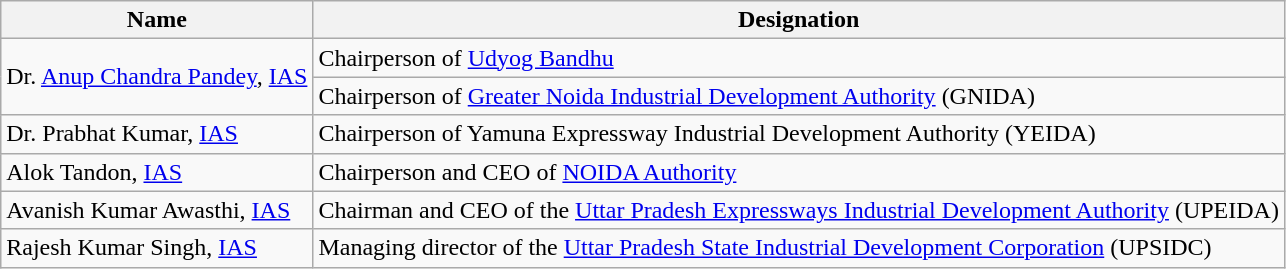<table class="wikitable">
<tr>
<th>Name</th>
<th>Designation</th>
</tr>
<tr>
<td rowspan="2">Dr. <a href='#'>Anup Chandra Pandey</a>, <a href='#'>IAS</a></td>
<td>Chairperson of <a href='#'>Udyog Bandhu</a></td>
</tr>
<tr>
<td>Chairperson of <a href='#'>Greater Noida Industrial 
Development Authority</a> (GNIDA)</td>
</tr>
<tr>
<td>Dr. Prabhat Kumar, <a href='#'>IAS</a></td>
<td>Chairperson of Yamuna Expressway Industrial Development Authority (YEIDA)</td>
</tr>
<tr>
<td>Alok Tandon, <a href='#'>IAS</a></td>
<td>Chairperson and CEO of <a href='#'>NOIDA Authority</a></td>
</tr>
<tr>
<td>Avanish Kumar Awasthi, <a href='#'>IAS</a></td>
<td>Chairman and CEO of the <a href='#'>Uttar Pradesh Expressways Industrial Development Authority</a> (UPEIDA)</td>
</tr>
<tr>
<td>Rajesh Kumar Singh, <a href='#'>IAS</a></td>
<td>Managing director of the <a href='#'>Uttar Pradesh State Industrial Development Corporation</a> (UPSIDC)</td>
</tr>
</table>
